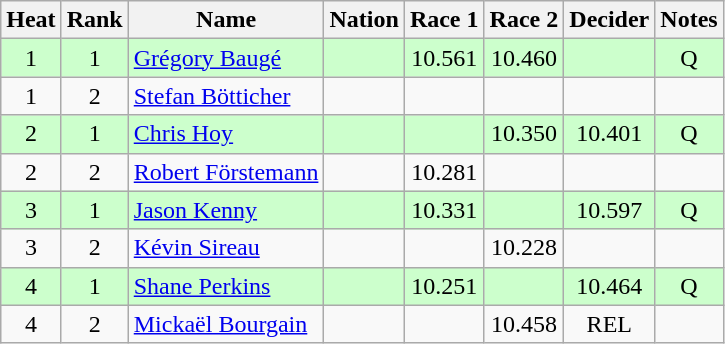<table class="wikitable sortable" style="text-align:center">
<tr>
<th>Heat</th>
<th>Rank</th>
<th>Name</th>
<th>Nation</th>
<th>Race 1</th>
<th>Race 2</th>
<th>Decider</th>
<th>Notes</th>
</tr>
<tr bgcolor=ccffcc>
<td>1</td>
<td>1</td>
<td align=left><a href='#'>Grégory Baugé</a></td>
<td align=left></td>
<td>10.561</td>
<td>10.460</td>
<td></td>
<td>Q</td>
</tr>
<tr>
<td>1</td>
<td>2</td>
<td align=left><a href='#'>Stefan Bötticher</a></td>
<td align=left></td>
<td></td>
<td></td>
<td></td>
<td></td>
</tr>
<tr bgcolor=ccffcc>
<td>2</td>
<td>1</td>
<td align=left><a href='#'>Chris Hoy</a></td>
<td align=left></td>
<td></td>
<td>10.350</td>
<td>10.401</td>
<td>Q</td>
</tr>
<tr>
<td>2</td>
<td>2</td>
<td align=left><a href='#'>Robert Förstemann</a></td>
<td align=left></td>
<td>10.281</td>
<td></td>
<td></td>
<td></td>
</tr>
<tr bgcolor=ccffcc>
<td>3</td>
<td>1</td>
<td align=left><a href='#'>Jason Kenny</a></td>
<td align=left></td>
<td>10.331</td>
<td></td>
<td>10.597</td>
<td>Q</td>
</tr>
<tr>
<td>3</td>
<td>2</td>
<td align=left><a href='#'>Kévin Sireau</a></td>
<td align=left></td>
<td></td>
<td>10.228</td>
<td></td>
<td></td>
</tr>
<tr bgcolor=ccffcc>
<td>4</td>
<td>1</td>
<td align=left><a href='#'>Shane Perkins</a></td>
<td align=left></td>
<td>10.251</td>
<td></td>
<td>10.464</td>
<td>Q</td>
</tr>
<tr>
<td>4</td>
<td>2</td>
<td align=left><a href='#'>Mickaël Bourgain</a></td>
<td align=left></td>
<td></td>
<td>10.458</td>
<td>REL</td>
<td></td>
</tr>
</table>
